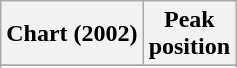<table class="wikitable sortable">
<tr>
<th>Chart (2002)</th>
<th>Peak<br>position</th>
</tr>
<tr>
</tr>
<tr>
</tr>
<tr>
</tr>
<tr>
</tr>
<tr>
</tr>
<tr>
</tr>
<tr>
</tr>
</table>
